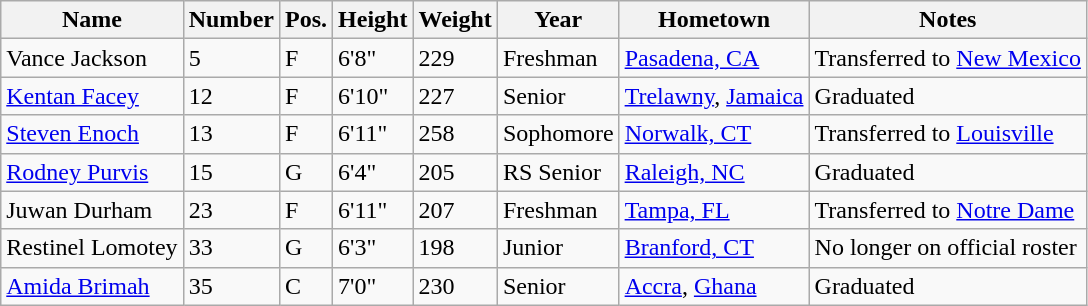<table class="wikitable sortable" border="1">
<tr>
<th>Name</th>
<th>Number</th>
<th>Pos.</th>
<th>Height</th>
<th>Weight</th>
<th>Year</th>
<th>Hometown</th>
<th class="unsortable">Notes</th>
</tr>
<tr>
<td>Vance Jackson</td>
<td>5</td>
<td>F</td>
<td>6'8"</td>
<td>229</td>
<td>Freshman</td>
<td><a href='#'>Pasadena, CA</a></td>
<td>Transferred to <a href='#'>New Mexico</a></td>
</tr>
<tr>
<td><a href='#'>Kentan Facey</a></td>
<td>12</td>
<td>F</td>
<td>6'10"</td>
<td>227</td>
<td>Senior</td>
<td><a href='#'>Trelawny</a>, <a href='#'>Jamaica</a></td>
<td>Graduated</td>
</tr>
<tr>
<td><a href='#'>Steven Enoch</a></td>
<td>13</td>
<td>F</td>
<td>6'11"</td>
<td>258</td>
<td>Sophomore</td>
<td><a href='#'>Norwalk, CT</a></td>
<td>Transferred to <a href='#'>Louisville</a></td>
</tr>
<tr>
<td><a href='#'>Rodney Purvis</a></td>
<td>15</td>
<td>G</td>
<td>6'4"</td>
<td>205</td>
<td>RS Senior</td>
<td><a href='#'>Raleigh, NC</a></td>
<td>Graduated</td>
</tr>
<tr>
<td>Juwan Durham</td>
<td>23</td>
<td>F</td>
<td>6'11"</td>
<td>207</td>
<td>Freshman</td>
<td><a href='#'>Tampa, FL</a></td>
<td>Transferred to <a href='#'>Notre Dame</a></td>
</tr>
<tr>
<td>Restinel Lomotey</td>
<td>33</td>
<td>G</td>
<td>6'3"</td>
<td>198</td>
<td>Junior</td>
<td><a href='#'>Branford, CT</a></td>
<td>No longer on official roster</td>
</tr>
<tr>
<td><a href='#'>Amida Brimah</a></td>
<td>35</td>
<td>C</td>
<td>7'0"</td>
<td>230</td>
<td>Senior</td>
<td><a href='#'>Accra</a>, <a href='#'>Ghana</a></td>
<td>Graduated</td>
</tr>
</table>
